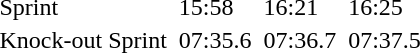<table>
<tr>
<td>Sprint</td>
<td></td>
<td>15:58</td>
<td></td>
<td>16:21</td>
<td></td>
<td>16:25</td>
</tr>
<tr>
<td>Knock-out Sprint</td>
<td></td>
<td>07:35.6</td>
<td></td>
<td>07:36.7</td>
<td></td>
<td>07:37.5</td>
</tr>
</table>
